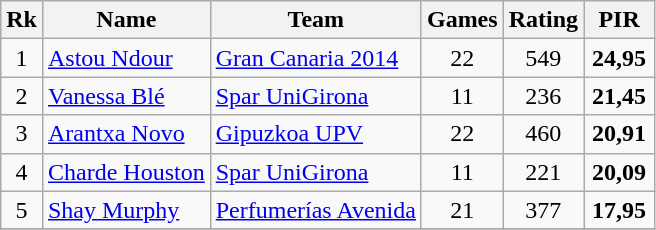<table class="wikitable" style="text-align: center;">
<tr>
<th>Rk</th>
<th>Name</th>
<th>Team</th>
<th>Games</th>
<th>Rating</th>
<th width=40>PIR</th>
</tr>
<tr>
<td>1</td>
<td align="left"> <a href='#'>Astou Ndour</a></td>
<td align="left"><a href='#'>Gran Canaria 2014</a></td>
<td>22</td>
<td>549</td>
<td><strong>24,95</strong></td>
</tr>
<tr>
<td>2</td>
<td align="left"> <a href='#'>Vanessa Blé</a></td>
<td align="left"><a href='#'>Spar UniGirona</a></td>
<td>11</td>
<td>236</td>
<td><strong>21,45</strong></td>
</tr>
<tr>
<td>3</td>
<td align="left"> <a href='#'>Arantxa Novo</a></td>
<td align="left"><a href='#'>Gipuzkoa UPV</a></td>
<td>22</td>
<td>460</td>
<td><strong>20,91</strong></td>
</tr>
<tr>
<td>4</td>
<td align="left"> <a href='#'>Charde Houston</a></td>
<td align="left"><a href='#'>Spar UniGirona</a></td>
<td>11</td>
<td>221</td>
<td><strong>20,09</strong></td>
</tr>
<tr>
<td>5</td>
<td align="left"> <a href='#'>Shay Murphy</a></td>
<td align="left"><a href='#'>Perfumerías Avenida</a></td>
<td>21</td>
<td>377</td>
<td><strong>17,95</strong></td>
</tr>
<tr>
</tr>
</table>
